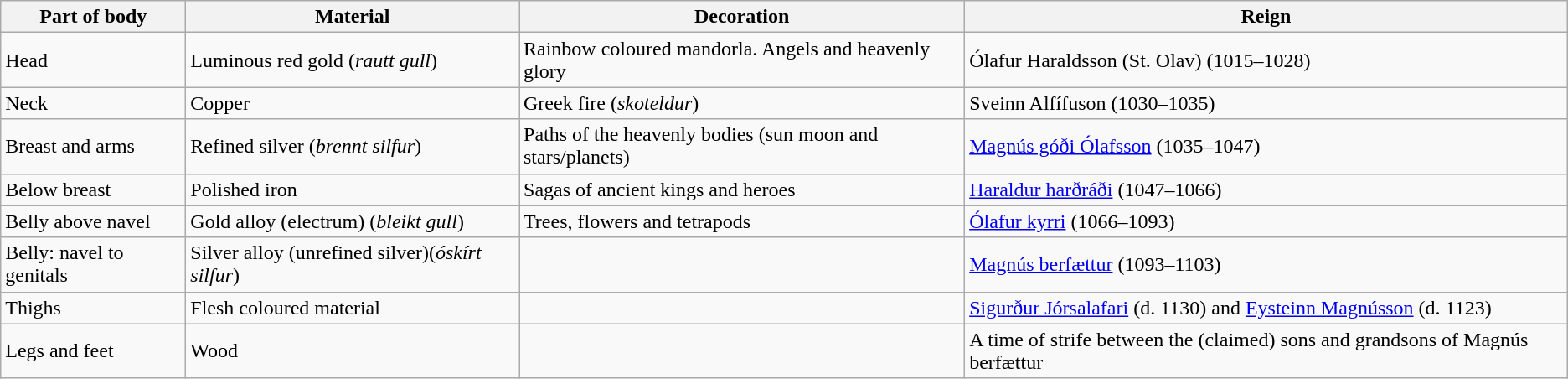<table class="wikitable">
<tr>
<th>Part of body</th>
<th>Material</th>
<th>Decoration</th>
<th>Reign</th>
</tr>
<tr>
<td>Head</td>
<td>Luminous red gold (<em>rautt gull</em>)</td>
<td>Rainbow coloured mandorla. Angels and heavenly glory</td>
<td>Ólafur Haraldsson (St. Olav) (1015–1028)</td>
</tr>
<tr>
<td>Neck</td>
<td>Copper</td>
<td>Greek fire (<em>skoteldur</em>)</td>
<td>Sveinn Alfífuson (1030–1035)</td>
</tr>
<tr>
<td>Breast and arms</td>
<td>Refined silver (<em>brennt silfur</em>)</td>
<td>Paths of the heavenly bodies (sun moon and stars/planets)</td>
<td><a href='#'>Magnús góði Ólafsson</a> (1035–1047)</td>
</tr>
<tr>
<td>Below breast</td>
<td>Polished iron</td>
<td>Sagas of ancient kings and heroes</td>
<td><a href='#'>Haraldur harðráði</a> (1047–1066)</td>
</tr>
<tr>
<td>Belly above navel</td>
<td>Gold alloy (electrum) (<em>bleikt gull</em>)</td>
<td>Trees, flowers and tetrapods</td>
<td><a href='#'>Ólafur kyrri</a> (1066–1093)</td>
</tr>
<tr>
<td>Belly: navel to genitals</td>
<td>Silver alloy (unrefined silver)(<em>óskírt silfur</em>)</td>
<td></td>
<td><a href='#'>Magnús berfættur</a> (1093–1103)</td>
</tr>
<tr>
<td>Thighs</td>
<td>Flesh coloured material</td>
<td></td>
<td><a href='#'>Sigurður Jórsalafari</a> (d. 1130) and <a href='#'>Eysteinn Magnússon</a> (d. 1123)</td>
</tr>
<tr>
<td>Legs and feet</td>
<td>Wood</td>
<td></td>
<td>A time of strife between the (claimed) sons and grandsons of Magnús berfættur</td>
</tr>
</table>
